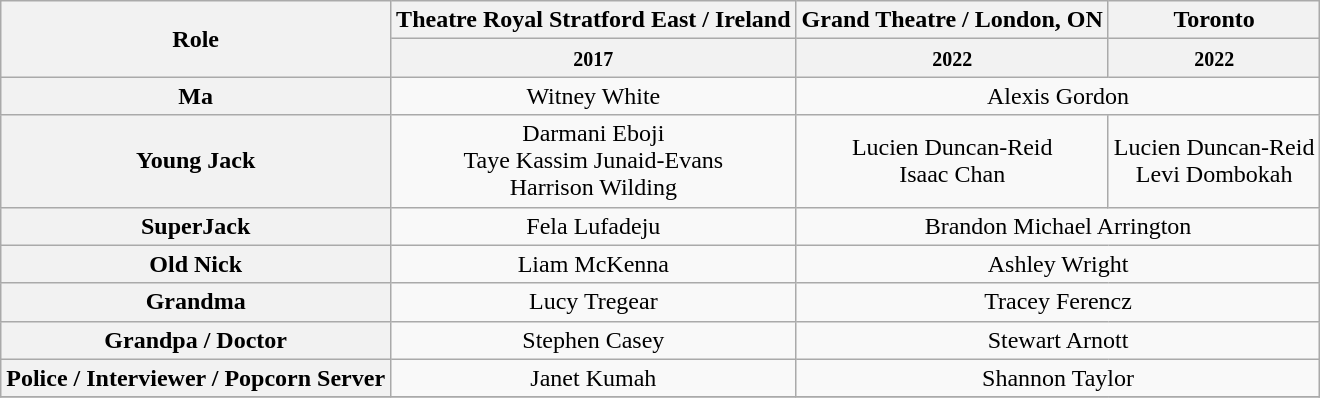<table class="wikitable">
<tr>
<th rowspan="2">Role</th>
<th>Theatre Royal Stratford East / Ireland</th>
<th>Grand Theatre / London, ON</th>
<th>Toronto</th>
</tr>
<tr>
<th><small>2017</small></th>
<th><small>2022</small></th>
<th><small>2022</small></th>
</tr>
<tr>
<th>Ma</th>
<td style="text-align:center;">Witney White</td>
<td colspan="2" align="center">Alexis Gordon</td>
</tr>
<tr>
<th>Young Jack</th>
<td style="text-align:center;">Darmani Eboji<br>Taye Kassim Junaid-Evans<br>Harrison Wilding</td>
<td style="text-align:center;">Lucien Duncan-Reid<br>Isaac Chan</td>
<td style="text-align:center;">Lucien Duncan-Reid<br>Levi Dombokah</td>
</tr>
<tr>
<th>SuperJack</th>
<td style="text-align:center;">Fela Lufadeju</td>
<td colspan="2" align="center">Brandon Michael Arrington</td>
</tr>
<tr>
<th>Old Nick</th>
<td style="text-align:center;">Liam McKenna</td>
<td colspan="2" align="center">Ashley Wright</td>
</tr>
<tr>
<th>Grandma</th>
<td style="text-align:center;">Lucy Tregear</td>
<td colspan="2" align="center">Tracey Ferencz</td>
</tr>
<tr>
<th>Grandpa / Doctor</th>
<td style="text-align:center;">Stephen Casey</td>
<td colspan="2" align="center">Stewart Arnott</td>
</tr>
<tr>
<th>Police / Interviewer / Popcorn Server</th>
<td style="text-align:center;">Janet Kumah</td>
<td colspan="2" align="center">Shannon Taylor</td>
</tr>
<tr>
</tr>
</table>
